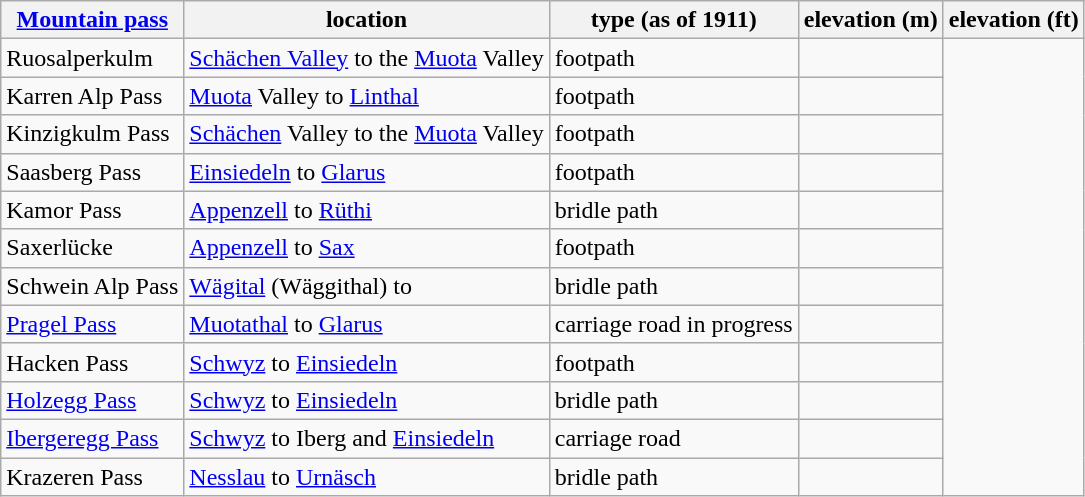<table class="wikitable sortable">
<tr>
<th><a href='#'>Mountain pass</a></th>
<th>location</th>
<th>type (as of 1911)</th>
<th>elevation (m)</th>
<th>elevation (ft)</th>
</tr>
<tr>
<td>Ruosalperkulm</td>
<td><a href='#'>Schächen Valley</a> to the <a href='#'>Muota</a> Valley</td>
<td>footpath</td>
<td></td>
</tr>
<tr>
<td>Karren Alp Pass</td>
<td><a href='#'>Muota</a> Valley to <a href='#'>Linthal</a></td>
<td>footpath</td>
<td></td>
</tr>
<tr>
<td>Kinzigkulm Pass</td>
<td><a href='#'>Schächen</a> Valley to the <a href='#'>Muota</a> Valley</td>
<td>footpath</td>
<td></td>
</tr>
<tr>
<td>Saasberg Pass</td>
<td><a href='#'>Einsiedeln</a> to <a href='#'>Glarus</a></td>
<td>footpath</td>
<td></td>
</tr>
<tr>
<td>Kamor Pass</td>
<td><a href='#'>Appenzell</a> to <a href='#'>Rüthi</a></td>
<td>bridle path</td>
<td></td>
</tr>
<tr>
<td>Saxerlücke</td>
<td><a href='#'>Appenzell</a> to <a href='#'>Sax</a></td>
<td>footpath</td>
<td></td>
</tr>
<tr>
<td>Schwein Alp Pass</td>
<td><a href='#'>Wägital</a> (Wäggithal) to </td>
<td>bridle path</td>
<td></td>
</tr>
<tr>
<td><a href='#'>Pragel Pass</a></td>
<td><a href='#'>Muotathal</a> to <a href='#'>Glarus</a></td>
<td>carriage road in progress</td>
<td></td>
</tr>
<tr>
<td>Hacken Pass</td>
<td><a href='#'>Schwyz</a> to <a href='#'>Einsiedeln</a></td>
<td>footpath</td>
<td></td>
</tr>
<tr>
<td><a href='#'>Holzegg Pass</a></td>
<td><a href='#'>Schwyz</a> to <a href='#'>Einsiedeln</a></td>
<td>bridle path</td>
<td></td>
</tr>
<tr>
<td><a href='#'>Ibergeregg Pass</a></td>
<td><a href='#'>Schwyz</a> to Iberg and <a href='#'>Einsiedeln</a></td>
<td>carriage road</td>
<td></td>
</tr>
<tr>
<td>Krazeren Pass</td>
<td><a href='#'>Nesslau</a> to <a href='#'>Urnäsch</a></td>
<td>bridle path</td>
<td></td>
</tr>
</table>
